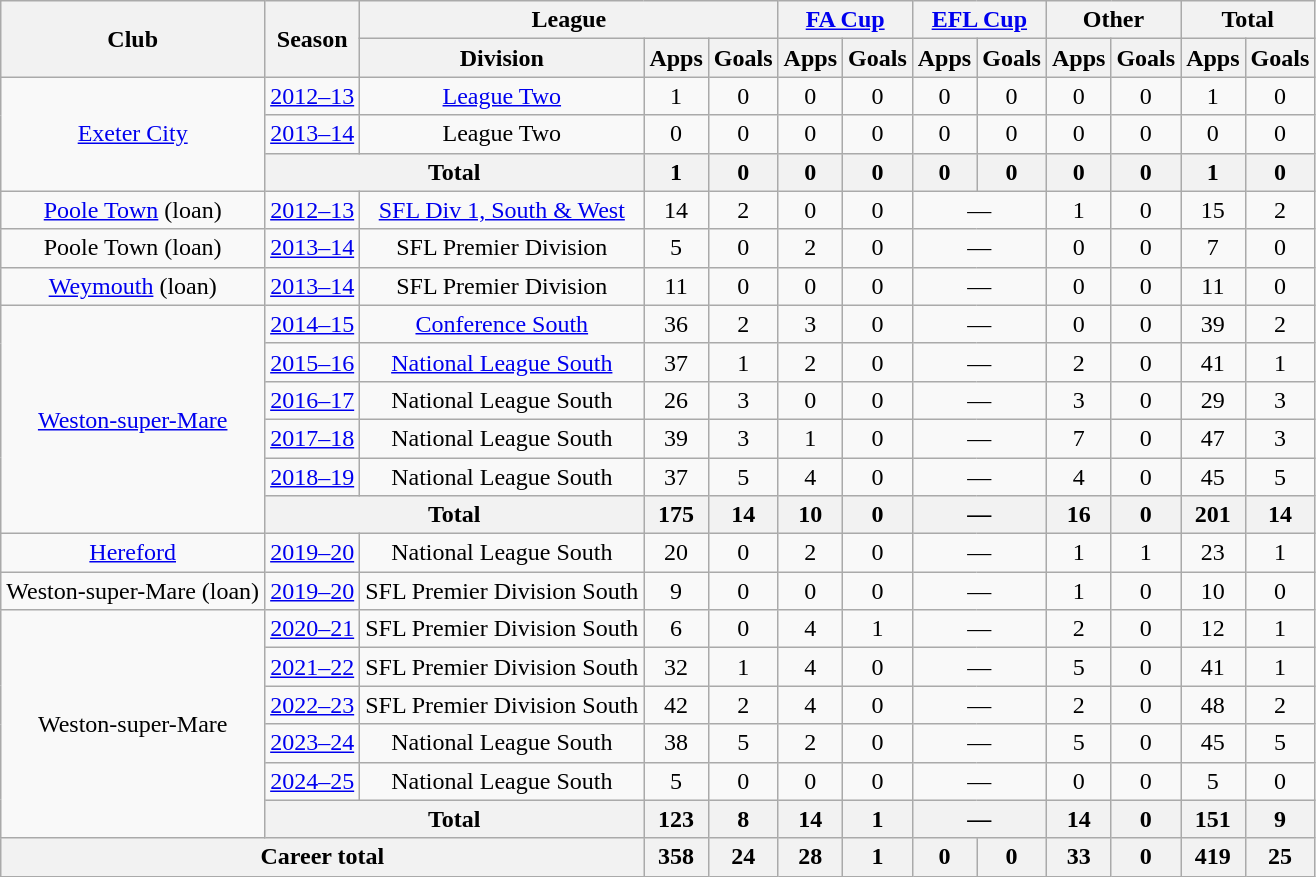<table class=wikitable style="text-align: center">
<tr>
<th rowspan=2>Club</th>
<th rowspan=2>Season</th>
<th colspan=3>League</th>
<th colspan=2><a href='#'>FA Cup</a></th>
<th colspan=2><a href='#'>EFL Cup</a></th>
<th colspan=2>Other</th>
<th colspan=2>Total</th>
</tr>
<tr>
<th>Division</th>
<th>Apps</th>
<th>Goals</th>
<th>Apps</th>
<th>Goals</th>
<th>Apps</th>
<th>Goals</th>
<th>Apps</th>
<th>Goals</th>
<th>Apps</th>
<th>Goals</th>
</tr>
<tr>
<td rowspan=3><a href='#'>Exeter City</a></td>
<td><a href='#'>2012–13</a></td>
<td><a href='#'>League Two</a></td>
<td>1</td>
<td>0</td>
<td>0</td>
<td>0</td>
<td>0</td>
<td>0</td>
<td>0</td>
<td>0</td>
<td>1</td>
<td>0</td>
</tr>
<tr>
<td><a href='#'>2013–14</a></td>
<td>League Two</td>
<td>0</td>
<td>0</td>
<td>0</td>
<td>0</td>
<td>0</td>
<td>0</td>
<td>0</td>
<td>0</td>
<td>0</td>
<td>0</td>
</tr>
<tr>
<th colspan=2>Total</th>
<th>1</th>
<th>0</th>
<th>0</th>
<th>0</th>
<th>0</th>
<th>0</th>
<th>0</th>
<th>0</th>
<th>1</th>
<th>0</th>
</tr>
<tr>
<td><a href='#'>Poole Town</a> (loan)</td>
<td><a href='#'>2012–13</a></td>
<td><a href='#'>SFL Div 1, South & West</a></td>
<td>14</td>
<td>2</td>
<td>0</td>
<td>0</td>
<td colspan=2>—</td>
<td>1</td>
<td>0</td>
<td>15</td>
<td>2</td>
</tr>
<tr>
<td>Poole Town (loan)</td>
<td><a href='#'>2013–14</a></td>
<td>SFL Premier Division</td>
<td>5</td>
<td>0</td>
<td>2</td>
<td>0</td>
<td colspan=2>—</td>
<td>0</td>
<td>0</td>
<td>7</td>
<td>0</td>
</tr>
<tr>
<td><a href='#'>Weymouth</a> (loan)</td>
<td><a href='#'>2013–14</a></td>
<td>SFL Premier Division</td>
<td>11</td>
<td>0</td>
<td>0</td>
<td>0</td>
<td colspan=2>—</td>
<td>0</td>
<td>0</td>
<td>11</td>
<td>0</td>
</tr>
<tr>
<td rowspan=6><a href='#'>Weston-super-Mare</a></td>
<td><a href='#'>2014–15</a></td>
<td><a href='#'>Conference South</a></td>
<td>36</td>
<td>2</td>
<td>3</td>
<td>0</td>
<td colspan=2>—</td>
<td>0</td>
<td>0</td>
<td>39</td>
<td>2</td>
</tr>
<tr>
<td><a href='#'>2015–16</a></td>
<td><a href='#'>National League South</a></td>
<td>37</td>
<td>1</td>
<td>2</td>
<td>0</td>
<td colspan=2>—</td>
<td>2</td>
<td>0</td>
<td>41</td>
<td>1</td>
</tr>
<tr>
<td><a href='#'>2016–17</a></td>
<td>National League South</td>
<td>26</td>
<td>3</td>
<td>0</td>
<td>0</td>
<td colspan=2>—</td>
<td>3</td>
<td>0</td>
<td>29</td>
<td>3</td>
</tr>
<tr>
<td><a href='#'>2017–18</a></td>
<td>National League South</td>
<td>39</td>
<td>3</td>
<td>1</td>
<td>0</td>
<td colspan=2>—</td>
<td>7</td>
<td>0</td>
<td>47</td>
<td>3</td>
</tr>
<tr>
<td><a href='#'>2018–19</a></td>
<td>National League South</td>
<td>37</td>
<td>5</td>
<td>4</td>
<td>0</td>
<td colspan=2>—</td>
<td>4</td>
<td>0</td>
<td>45</td>
<td>5</td>
</tr>
<tr>
<th colspan=2>Total</th>
<th>175</th>
<th>14</th>
<th>10</th>
<th>0</th>
<th colspan=2>—</th>
<th>16</th>
<th>0</th>
<th>201</th>
<th>14</th>
</tr>
<tr>
<td><a href='#'>Hereford</a></td>
<td><a href='#'>2019–20</a></td>
<td>National League South</td>
<td>20</td>
<td>0</td>
<td>2</td>
<td>0</td>
<td colspan=2>—</td>
<td>1</td>
<td>1</td>
<td>23</td>
<td>1</td>
</tr>
<tr>
<td>Weston-super-Mare (loan)</td>
<td><a href='#'>2019–20</a></td>
<td>SFL Premier Division South</td>
<td>9</td>
<td>0</td>
<td>0</td>
<td>0</td>
<td colspan=2>—</td>
<td>1</td>
<td>0</td>
<td>10</td>
<td>0</td>
</tr>
<tr>
<td rowspan=6>Weston-super-Mare</td>
<td><a href='#'>2020–21</a></td>
<td>SFL Premier Division South</td>
<td>6</td>
<td>0</td>
<td>4</td>
<td>1</td>
<td colspan=2>—</td>
<td>2</td>
<td>0</td>
<td>12</td>
<td>1</td>
</tr>
<tr>
<td><a href='#'>2021–22</a></td>
<td>SFL Premier Division South</td>
<td>32</td>
<td>1</td>
<td>4</td>
<td>0</td>
<td colspan=2>—</td>
<td>5</td>
<td>0</td>
<td>41</td>
<td>1</td>
</tr>
<tr>
<td><a href='#'>2022–23</a></td>
<td>SFL Premier Division South</td>
<td>42</td>
<td>2</td>
<td>4</td>
<td>0</td>
<td colspan=2>—</td>
<td>2</td>
<td>0</td>
<td>48</td>
<td>2</td>
</tr>
<tr>
<td><a href='#'>2023–24</a></td>
<td>National League South</td>
<td>38</td>
<td>5</td>
<td>2</td>
<td>0</td>
<td colspan=2>—</td>
<td>5</td>
<td>0</td>
<td>45</td>
<td>5</td>
</tr>
<tr>
<td><a href='#'>2024–25</a></td>
<td>National League South</td>
<td>5</td>
<td>0</td>
<td>0</td>
<td>0</td>
<td colspan=2>—</td>
<td>0</td>
<td>0</td>
<td>5</td>
<td>0</td>
</tr>
<tr>
<th colspan=2>Total</th>
<th>123</th>
<th>8</th>
<th>14</th>
<th>1</th>
<th colspan=2>—</th>
<th>14</th>
<th>0</th>
<th>151</th>
<th>9</th>
</tr>
<tr>
<th colspan=3>Career total</th>
<th>358</th>
<th>24</th>
<th>28</th>
<th>1</th>
<th>0</th>
<th>0</th>
<th>33</th>
<th>0</th>
<th>419</th>
<th>25</th>
</tr>
</table>
